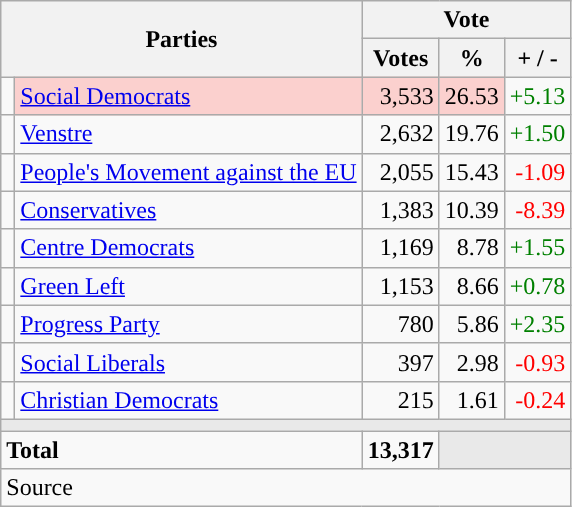<table class="wikitable" style="text-align:right;">
<tr>
<th style="text-align:centre;" rowspan="2" colspan="2" width="225">Parties</th>
<th colspan="3">Vote</th>
</tr>
<tr>
<th width="15">Votes</th>
<th width="15">%</th>
<th width="15">+ / -</th>
</tr>
<tr>
<td width="2" style="color:inherit;background:"></td>
<td bgcolor=#fbd0ce   align="left"><a href='#'>Social Democrats</a></td>
<td bgcolor=#fbd0ce>3,533</td>
<td bgcolor=#fbd0ce>26.53</td>
<td style=color:green;>+5.13</td>
</tr>
<tr>
<td width="2" style="color:inherit;background:"></td>
<td align="left"><a href='#'>Venstre</a></td>
<td>2,632</td>
<td>19.76</td>
<td style=color:green;>+1.50</td>
</tr>
<tr>
<td width="2" style="color:inherit;background:"></td>
<td align="left"><a href='#'>People's Movement against the EU</a></td>
<td>2,055</td>
<td>15.43</td>
<td style=color:red;>-1.09</td>
</tr>
<tr>
<td width="2" style="color:inherit;background:"></td>
<td align="left"><a href='#'>Conservatives</a></td>
<td>1,383</td>
<td>10.39</td>
<td style=color:red;>-8.39</td>
</tr>
<tr>
<td width="2" style="color:inherit;background:"></td>
<td align="left"><a href='#'>Centre Democrats</a></td>
<td>1,169</td>
<td>8.78</td>
<td style=color:green;>+1.55</td>
</tr>
<tr>
<td width="2" style="color:inherit;background:"></td>
<td align="left"><a href='#'>Green Left</a></td>
<td>1,153</td>
<td>8.66</td>
<td style=color:green;>+0.78</td>
</tr>
<tr>
<td width="2" style="color:inherit;background:"></td>
<td align="left"><a href='#'>Progress Party</a></td>
<td>780</td>
<td>5.86</td>
<td style=color:green;>+2.35</td>
</tr>
<tr>
<td width="2" style="color:inherit;background:"></td>
<td align="left"><a href='#'>Social Liberals</a></td>
<td>397</td>
<td>2.98</td>
<td style=color:red;>-0.93</td>
</tr>
<tr>
<td width="2" style="color:inherit;background:"></td>
<td align="left"><a href='#'>Christian Democrats</a></td>
<td>215</td>
<td>1.61</td>
<td style=color:red;>-0.24</td>
</tr>
<tr>
<td colspan="7" bgcolor="#E9E9E9"></td>
</tr>
<tr>
<td align="left" colspan="2"><strong>Total</strong></td>
<td><strong>13,317</strong></td>
<td bgcolor="#E9E9E9" colspan="2"></td>
</tr>
<tr>
<td align="left" colspan="6">Source</td>
</tr>
</table>
